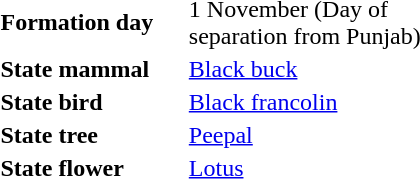<table class="toccolours" style="margin:1em; float:right; width:25%;">
<tr>
<td><strong>Formation day</strong></td>
<td>1 November (Day of<br>separation from Punjab)</td>
</tr>
<tr>
<td><strong>State mammal</strong></td>
<td><a href='#'>Black buck</a></td>
</tr>
<tr>
<td><strong>State bird</strong></td>
<td><a href='#'>Black francolin</a></td>
</tr>
<tr>
<td><strong>State tree</strong></td>
<td><a href='#'>Peepal</a></td>
</tr>
<tr>
<td><strong>State flower</strong></td>
<td><a href='#'>Lotus</a></td>
</tr>
</table>
